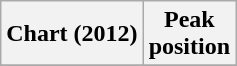<table class="wikitable sortable plainrowheaders" style="text-align: center;">
<tr>
<th scope="col">Chart (2012)</th>
<th scope="col">Peak<br>position</th>
</tr>
<tr>
</tr>
</table>
